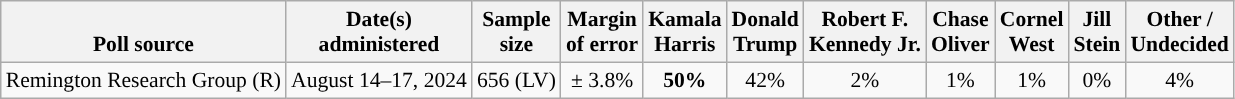<table class="wikitable sortable mw-datatable" style="font-size:90%;text-align:center;line-height:17px">
<tr valign=bottom>
<th>Poll source</th>
<th>Date(s)<br>administered</th>
<th>Sample<br>size</th>
<th>Margin<br>of error</th>
<th class="unsortable">Kamala<br>Harris<br></th>
<th class="unsortable">Donald<br>Trump<br></th>
<th class="unsortable">Robert F.<br>Kennedy Jr.<br></th>
<th class="unsortable">Chase<br>Oliver<br></th>
<th class="unsortable">Cornel<br>West<br></th>
<th class="unsortable">Jill<br>Stein<br></th>
<th class="unsortable">Other /<br>Undecided</th>
</tr>
<tr>
<td style="text-align:left;">Remington Research Group (R)</td>
<td>August 14–17, 2024</td>
<td>656 (LV)</td>
<td>± 3.8%</td>
<td style="color:black;background-color:"><strong>50%</strong></td>
<td>42%</td>
<td>2%</td>
<td>1%</td>
<td>1%</td>
<td>0%</td>
<td>4%</td>
</tr>
</table>
